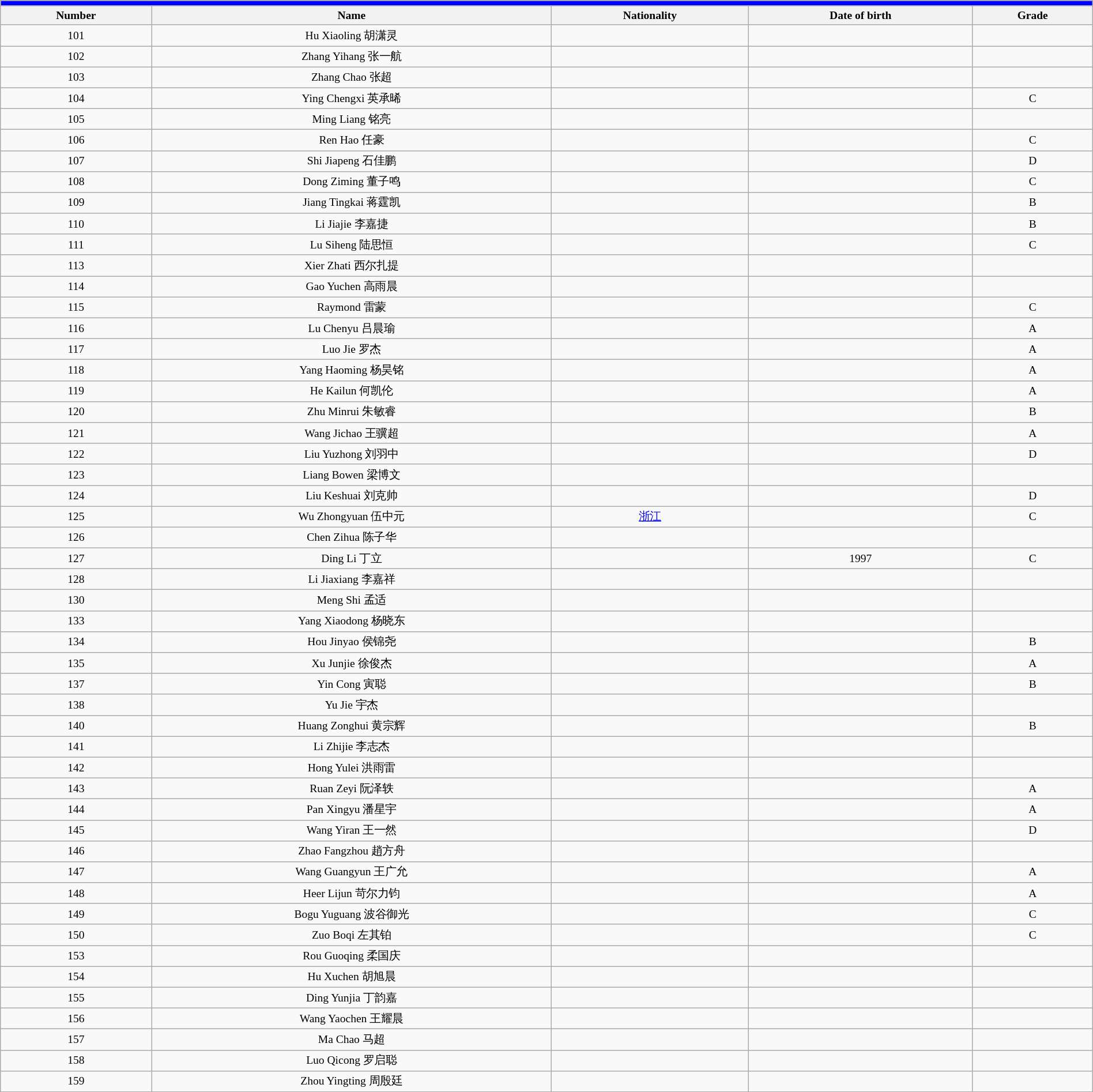<table class="wikitable sortable collapsible"  style="Font-size:small; text-align:center" width="100%">
<tr>
<th colspan="8" style="background:blue;"></th>
</tr>
<tr>
<th>Number</th>
<th>Name</th>
<th>Nationality</th>
<th>Date of birth</th>
<th>Grade</th>
</tr>
<tr>
<td>101</td>
<td>Hu Xiaoling 胡潇灵</td>
<td></td>
<td></td>
<td></td>
</tr>
<tr>
<td>102</td>
<td>Zhang Yihang 张一航</td>
<td></td>
<td></td>
<td></td>
</tr>
<tr>
<td>103</td>
<td>Zhang Chao 张超</td>
<td></td>
<td></td>
<td></td>
</tr>
<tr>
<td>104</td>
<td>Ying Chengxi 英承晞</td>
<td></td>
<td></td>
<td>C</td>
</tr>
<tr>
<td>105</td>
<td>Ming Liang 铭亮</td>
<td></td>
<td></td>
<td></td>
</tr>
<tr>
<td>106</td>
<td>Ren Hao 任豪</td>
<td></td>
<td></td>
<td>C</td>
</tr>
<tr>
<td>107</td>
<td>Shi Jiapeng 石佳鹏</td>
<td></td>
<td></td>
<td>D</td>
</tr>
<tr>
<td>108</td>
<td>Dong Ziming 董子鸣</td>
<td></td>
<td></td>
<td>C</td>
</tr>
<tr>
<td>109</td>
<td>Jiang Tingkai 蒋霆凯</td>
<td></td>
<td></td>
<td>B</td>
</tr>
<tr>
<td>110</td>
<td>Li Jiajie 李嘉捷</td>
<td></td>
<td></td>
<td>B</td>
</tr>
<tr>
<td>111</td>
<td>Lu Siheng 陆思恒</td>
<td></td>
<td></td>
<td>C</td>
</tr>
<tr>
<td>113</td>
<td>Xier Zhati 西尔扎提</td>
<td></td>
<td></td>
<td></td>
</tr>
<tr>
<td>114</td>
<td>Gao Yuchen 高雨晨</td>
<td></td>
<td></td>
<td></td>
</tr>
<tr>
<td>115</td>
<td>Raymond 雷蒙</td>
<td></td>
<td></td>
<td>C</td>
</tr>
<tr>
<td>116</td>
<td>Lu Chenyu 吕晨瑜</td>
<td></td>
<td></td>
<td>A</td>
</tr>
<tr>
<td>117</td>
<td>Luo Jie 罗杰</td>
<td></td>
<td></td>
<td>A</td>
</tr>
<tr>
<td>118</td>
<td>Yang Haoming 杨昊铭</td>
<td></td>
<td></td>
<td>A</td>
</tr>
<tr>
<td>119</td>
<td>He Kailun 何凯伦</td>
<td></td>
<td></td>
<td>A</td>
</tr>
<tr>
<td>120</td>
<td>Zhu Minrui 朱敏睿</td>
<td></td>
<td></td>
<td>B</td>
</tr>
<tr>
<td>121</td>
<td>Wang Jichao 王骥超</td>
<td></td>
<td></td>
<td>A</td>
</tr>
<tr>
<td>122</td>
<td>Liu Yuzhong 刘羽中</td>
<td></td>
<td></td>
<td>D</td>
</tr>
<tr>
<td>123</td>
<td>Liang Bowen 梁博文</td>
<td></td>
<td></td>
<td></td>
</tr>
<tr>
<td>124</td>
<td>Liu Keshuai 刘克帅</td>
<td></td>
<td></td>
<td>D</td>
</tr>
<tr>
<td>125</td>
<td>Wu Zhongyuan 伍中元</td>
<td><a href='#'>浙江</a></td>
<td></td>
<td>C</td>
</tr>
<tr>
<td>126</td>
<td>Chen Zihua 陈子华</td>
<td></td>
<td></td>
<td></td>
</tr>
<tr>
<td>127</td>
<td>Ding Li 丁立</td>
<td></td>
<td>1997</td>
<td>C</td>
</tr>
<tr>
<td>128</td>
<td>Li Jiaxiang 李嘉祥</td>
<td></td>
<td></td>
<td></td>
</tr>
<tr>
<td>130</td>
<td>Meng Shi 孟适</td>
<td></td>
<td></td>
<td></td>
</tr>
<tr>
<td>133</td>
<td>Yang Xiaodong 杨晓东</td>
<td></td>
<td></td>
<td></td>
</tr>
<tr>
<td>134</td>
<td>Hou Jinyao 侯锦尧</td>
<td></td>
<td></td>
<td>B</td>
</tr>
<tr>
<td>135</td>
<td>Xu Junjie 徐俊杰</td>
<td></td>
<td></td>
<td>A</td>
</tr>
<tr>
<td>137</td>
<td>Yin Cong 寅聪</td>
<td></td>
<td></td>
<td>B</td>
</tr>
<tr>
<td>138</td>
<td>Yu Jie 宇杰</td>
<td></td>
<td></td>
<td></td>
</tr>
<tr>
<td>140</td>
<td>Huang Zonghui 黄宗辉</td>
<td></td>
<td></td>
<td>B</td>
</tr>
<tr>
<td>141</td>
<td>Li Zhijie 李志杰</td>
<td></td>
<td></td>
<td></td>
</tr>
<tr>
<td>142</td>
<td>Hong Yulei 洪雨雷</td>
<td></td>
<td></td>
<td></td>
</tr>
<tr>
<td>143</td>
<td>Ruan Zeyi 阮泽轶</td>
<td></td>
<td></td>
<td>A</td>
</tr>
<tr>
<td>144</td>
<td>Pan Xingyu 潘星宇</td>
<td></td>
<td></td>
<td>A</td>
</tr>
<tr>
<td>145</td>
<td>Wang Yiran 王一然</td>
<td></td>
<td></td>
<td>D</td>
</tr>
<tr>
<td>146</td>
<td>Zhao Fangzhou 趙方舟</td>
<td></td>
<td></td>
<td></td>
</tr>
<tr>
<td>147</td>
<td>Wang Guangyun 王广允</td>
<td></td>
<td></td>
<td>A</td>
</tr>
<tr>
<td>148</td>
<td>Heer Lijun 苛尔力钧</td>
<td></td>
<td></td>
<td>A</td>
</tr>
<tr>
<td>149</td>
<td>Bogu Yuguang 波谷御光</td>
<td></td>
<td></td>
<td>C</td>
</tr>
<tr>
<td>150</td>
<td>Zuo Boqi 左其铂</td>
<td></td>
<td></td>
<td>C</td>
</tr>
<tr>
<td>153</td>
<td>Rou Guoqing 柔国庆</td>
<td></td>
<td></td>
<td></td>
</tr>
<tr>
<td>154</td>
<td>Hu Xuchen 胡旭晨</td>
<td></td>
<td></td>
<td></td>
</tr>
<tr>
<td>155</td>
<td>Ding Yunjia 丁韵嘉</td>
<td></td>
<td></td>
<td></td>
</tr>
<tr>
<td>156</td>
<td>Wang Yaochen 王耀晨</td>
<td></td>
<td></td>
<td></td>
</tr>
<tr>
<td>157</td>
<td>Ma Chao 马超</td>
<td></td>
<td></td>
<td></td>
</tr>
<tr>
<td>158</td>
<td>Luo Qicong 罗启聪</td>
<td></td>
<td></td>
<td></td>
</tr>
<tr>
<td>159</td>
<td>Zhou Yingting 周殷廷</td>
<td></td>
<td></td>
<td></td>
</tr>
</table>
